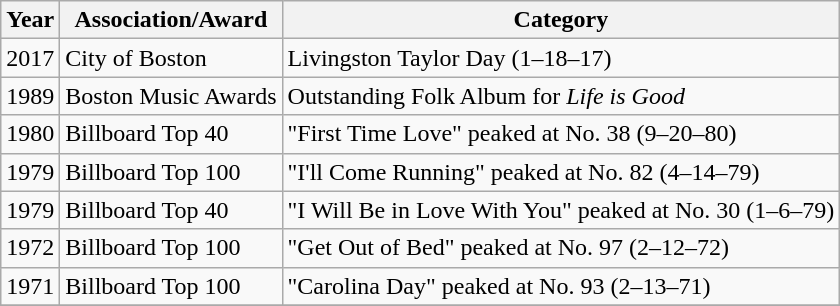<table class="wikitable">
<tr>
<th>Year</th>
<th>Association/Award</th>
<th>Category</th>
</tr>
<tr>
<td>2017</td>
<td>City of Boston</td>
<td>Livingston Taylor Day (1–18–17)</td>
</tr>
<tr>
<td>1989</td>
<td>Boston Music Awards</td>
<td>Outstanding Folk Album for <em>Life is Good</em></td>
</tr>
<tr>
<td>1980</td>
<td>Billboard Top 40</td>
<td>"First Time Love" peaked at No. 38 (9–20–80)</td>
</tr>
<tr>
<td>1979</td>
<td>Billboard Top 100</td>
<td>"I'll Come Running" peaked at No. 82 (4–14–79)</td>
</tr>
<tr>
<td>1979</td>
<td>Billboard Top 40</td>
<td>"I Will Be in Love With You" peaked at No. 30 (1–6–79)</td>
</tr>
<tr>
<td>1972</td>
<td>Billboard Top 100</td>
<td>"Get Out of Bed" peaked at No. 97 (2–12–72)</td>
</tr>
<tr>
<td>1971</td>
<td>Billboard Top 100</td>
<td>"Carolina Day" peaked at No. 93 (2–13–71)</td>
</tr>
<tr>
</tr>
</table>
